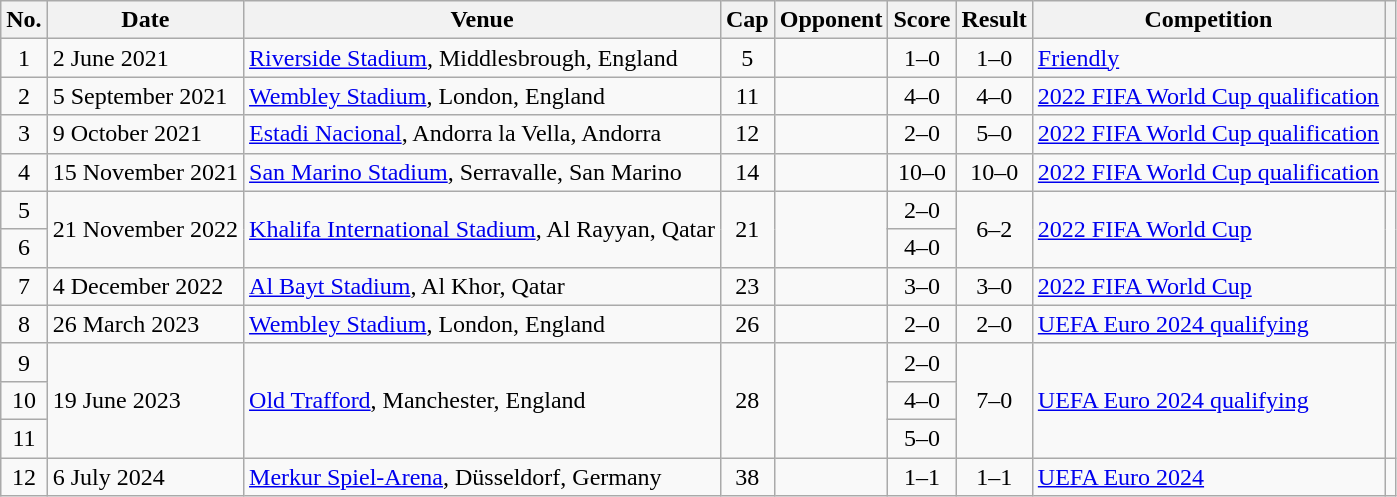<table class="wikitable sortable">
<tr>
<th scope="col">No.</th>
<th scope="col">Date</th>
<th scope="col">Venue</th>
<th scope="col">Cap</th>
<th scope="col">Opponent</th>
<th scope="col">Score</th>
<th scope="col">Result</th>
<th scope="col">Competition</th>
<th scope="col" class="unsortable"></th>
</tr>
<tr>
<td style="text-align: center;">1</td>
<td>2 June 2021</td>
<td><a href='#'>Riverside Stadium</a>, Middlesbrough, England</td>
<td style="text-align: center;">5</td>
<td></td>
<td style="text-align: center;">1–0</td>
<td style="text-align: center;">1–0</td>
<td><a href='#'>Friendly</a></td>
<td style="text-align: center;"></td>
</tr>
<tr>
<td style="text-align: center;">2</td>
<td>5 September 2021</td>
<td><a href='#'>Wembley Stadium</a>, London, England</td>
<td style="text-align: center;">11</td>
<td></td>
<td style="text-align: center;">4–0</td>
<td style="text-align: center;">4–0</td>
<td><a href='#'>2022 FIFA World Cup qualification</a></td>
<td style="text-align: center;"></td>
</tr>
<tr>
<td style="text-align: center;">3</td>
<td>9 October 2021</td>
<td><a href='#'>Estadi Nacional</a>, Andorra la Vella, Andorra</td>
<td style="text-align: center;">12</td>
<td></td>
<td style="text-align: center;">2–0</td>
<td style="text-align: center;">5–0</td>
<td><a href='#'>2022 FIFA World Cup qualification</a></td>
<td style="text-align: center;"></td>
</tr>
<tr>
<td style="text-align: center;">4</td>
<td>15 November 2021</td>
<td><a href='#'>San Marino Stadium</a>, Serravalle, San Marino</td>
<td style="text-align: center;">14</td>
<td></td>
<td style="text-align: center;">10–0</td>
<td style="text-align: center;">10–0</td>
<td><a href='#'>2022 FIFA World Cup qualification</a></td>
<td style="text-align: center;"></td>
</tr>
<tr>
<td style="text-align: center;">5</td>
<td rowspan="2">21 November 2022</td>
<td rowspan="2"><a href='#'>Khalifa International Stadium</a>, Al Rayyan, Qatar</td>
<td rowspan="2" style="text-align: center;">21</td>
<td rowspan="2"></td>
<td style="text-align: center;">2–0</td>
<td rowspan="2" style="text-align: center;">6–2</td>
<td rowspan="2"><a href='#'>2022 FIFA World Cup</a></td>
<td rowspan="2" style="text-align: center;"></td>
</tr>
<tr>
<td style="text-align: center;">6</td>
<td style="text-align: center;">4–0</td>
</tr>
<tr>
<td style="text-align: center;">7</td>
<td>4 December 2022</td>
<td><a href='#'>Al Bayt Stadium</a>, Al Khor, Qatar</td>
<td style="text-align: center;">23</td>
<td></td>
<td style="text-align: center;">3–0</td>
<td style="text-align: center;">3–0</td>
<td><a href='#'>2022 FIFA World Cup</a></td>
<td style="text-align: center;"></td>
</tr>
<tr>
<td style="text-align: center;">8</td>
<td>26 March 2023</td>
<td><a href='#'>Wembley Stadium</a>, London, England</td>
<td style="text-align: center;">26</td>
<td></td>
<td style="text-align: center;">2–0</td>
<td style="text-align: center;">2–0</td>
<td><a href='#'>UEFA Euro 2024 qualifying</a></td>
<td style="text-align: center;"></td>
</tr>
<tr>
<td style="text-align: center;">9</td>
<td rowspan="3">19 June 2023</td>
<td rowspan="3"><a href='#'>Old Trafford</a>, Manchester, England</td>
<td rowspan="3" style="text-align: center;">28</td>
<td rowspan="3"></td>
<td style="text-align: center;">2–0</td>
<td rowspan="3" style="text-align: center;">7–0</td>
<td rowspan="3"><a href='#'>UEFA Euro 2024 qualifying</a></td>
<td rowspan="3" style="text-align: center;"></td>
</tr>
<tr>
<td style="text-align: center;">10</td>
<td style="text-align: center;">4–0</td>
</tr>
<tr>
<td style="text-align: center;">11</td>
<td style="text-align: center;">5–0</td>
</tr>
<tr>
<td style="text-align: center;">12</td>
<td>6 July 2024</td>
<td><a href='#'>Merkur Spiel-Arena</a>, Düsseldorf, Germany</td>
<td style="text-align: center;">38</td>
<td></td>
<td style="text-align: center;">1–1</td>
<td style="text-align: center;">1–1 <br></td>
<td><a href='#'>UEFA Euro 2024</a></td>
<td style="text-align: center;"></td>
</tr>
</table>
